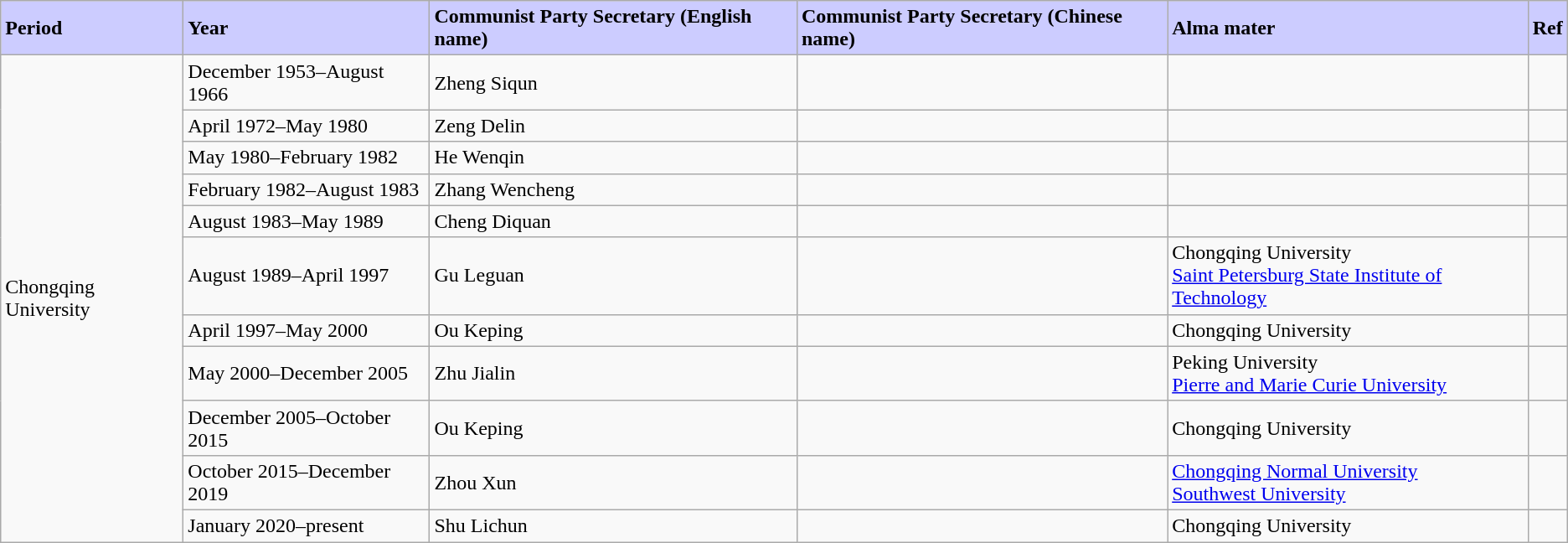<table class="wikitable">
<tr bgcolor="#ccccff">
<td><strong>Period</strong></td>
<td><strong>Year</strong></td>
<td><strong>Communist Party Secretary (English name)</strong></td>
<td><strong>Communist Party Secretary (Chinese name)</strong></td>
<td><strong>Alma mater</strong></td>
<td><strong>Ref</strong></td>
</tr>
<tr>
<td rowspan="11">Chongqing University</td>
<td>December 1953–August 1966</td>
<td>Zheng Siqun</td>
<td></td>
<td></td>
<td></td>
</tr>
<tr>
<td>April 1972–May 1980</td>
<td>Zeng Delin</td>
<td></td>
<td></td>
<td></td>
</tr>
<tr>
<td>May 1980–February 1982</td>
<td>He Wenqin</td>
<td></td>
<td></td>
<td></td>
</tr>
<tr>
<td>February 1982–August 1983</td>
<td>Zhang Wencheng</td>
<td></td>
<td></td>
<td></td>
</tr>
<tr>
<td>August 1983–May 1989</td>
<td>Cheng Diquan</td>
<td></td>
<td></td>
<td></td>
</tr>
<tr>
<td>August 1989–April 1997</td>
<td>Gu Leguan</td>
<td></td>
<td>Chongqing University<br><a href='#'>Saint Petersburg State Institute of Technology</a></td>
<td></td>
</tr>
<tr>
<td>April 1997–May 2000</td>
<td>Ou Keping</td>
<td></td>
<td>Chongqing University</td>
<td></td>
</tr>
<tr>
<td>May 2000–December 2005</td>
<td>Zhu Jialin</td>
<td></td>
<td>Peking University<br><a href='#'>Pierre and Marie Curie University</a></td>
<td></td>
</tr>
<tr>
<td>December 2005–October 2015</td>
<td>Ou Keping</td>
<td></td>
<td>Chongqing University</td>
<td></td>
</tr>
<tr>
<td>October 2015–December 2019</td>
<td>Zhou Xun</td>
<td></td>
<td><a href='#'>Chongqing Normal University</a><br><a href='#'>Southwest University</a></td>
<td></td>
</tr>
<tr>
<td>January 2020–present</td>
<td>Shu Lichun</td>
<td></td>
<td>Chongqing University</td>
<td></td>
</tr>
</table>
